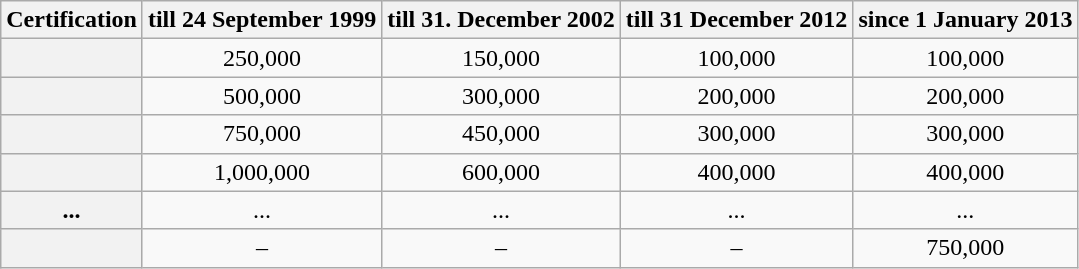<table class="wikitable plainrowheaders" style="text-align:center;">
<tr>
<th bgcolor="#EE9A4D">Certification</th>
<th bgcolor="#EE9A4D">till 24 September 1999</th>
<th bgcolor="#EE9A4D">till 31. December 2002</th>
<th bgcolor="#EE9A4D">till 31 December 2012</th>
<th bgcolor="#EE9A4D">since 1 January 2013</th>
</tr>
<tr>
<th scope="row"></th>
<td align="center">250,000</td>
<td align="center">150,000</td>
<td align="center">100,000</td>
<td align="center">100,000</td>
</tr>
<tr>
<th scope="row"></th>
<td align="center">500,000</td>
<td align="center">300,000</td>
<td align="center">200,000</td>
<td align="center">200,000</td>
</tr>
<tr>
<th scope="row"></th>
<td align="center">750,000</td>
<td align="center">450,000</td>
<td align="center">300,000</td>
<td align="center">300,000</td>
</tr>
<tr>
<th scope="row"></th>
<td align="center">1,000,000</td>
<td align="center">600,000</td>
<td align="center">400,000</td>
<td align="center">400,000</td>
</tr>
<tr>
<th scope="row">...</th>
<td align="center">...</td>
<td align="center">...</td>
<td align="center">...</td>
<td align="center">...</td>
</tr>
<tr>
<th scope="row"></th>
<td align="center">–</td>
<td align="center">–</td>
<td align="center">–</td>
<td align="center">750,000</td>
</tr>
</table>
